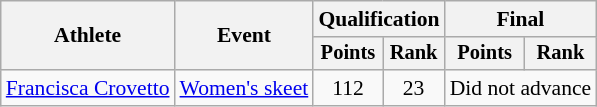<table class="wikitable" style="font-size:90%">
<tr>
<th rowspan="2">Athlete</th>
<th rowspan="2">Event</th>
<th colspan=2>Qualification</th>
<th colspan=2>Final</th>
</tr>
<tr style="font-size:95%">
<th>Points</th>
<th>Rank</th>
<th>Points</th>
<th>Rank</th>
</tr>
<tr align=center>
<td align=left><a href='#'>Francisca Crovetto</a></td>
<td align=left><a href='#'>Women's skeet</a></td>
<td>112</td>
<td>23</td>
<td colspan=2>Did not advance</td>
</tr>
</table>
